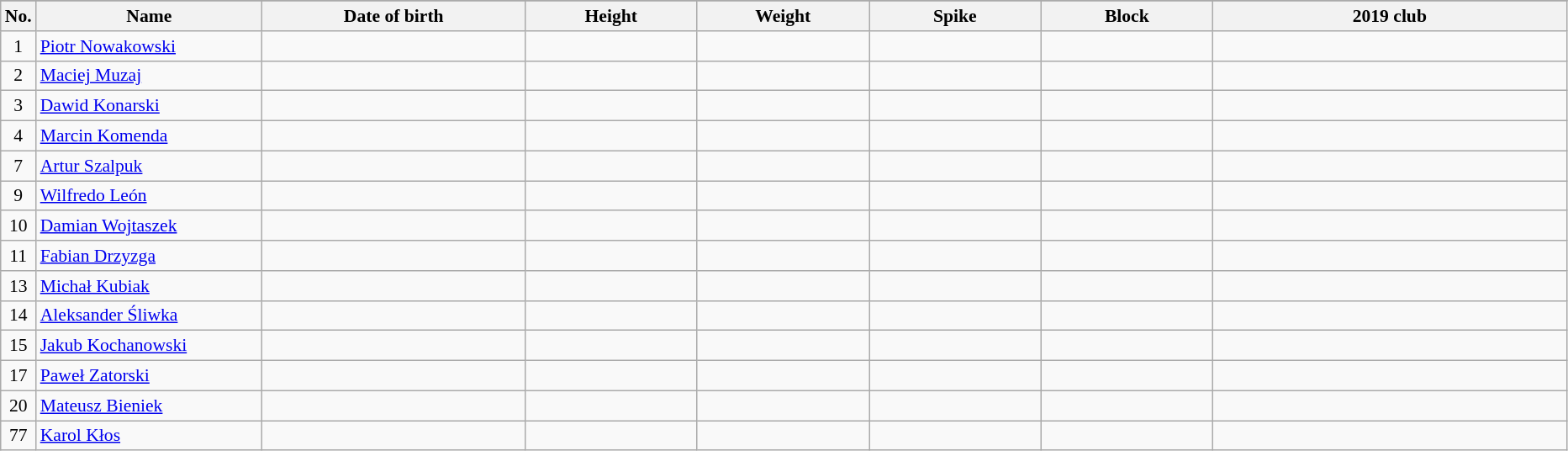<table class="wikitable sortable" style="font-size:90%; text-align:center;">
<tr>
</tr>
<tr>
<th>No.</th>
<th style="width:12em">Name</th>
<th style="width:14em">Date of birth</th>
<th style="width:9em">Height</th>
<th style="width:9em">Weight</th>
<th style="width:9em">Spike</th>
<th style="width:9em">Block</th>
<th style="width:19em">2019 club</th>
</tr>
<tr>
<td>1</td>
<td align=left><a href='#'>Piotr Nowakowski</a></td>
<td></td>
<td></td>
<td></td>
<td></td>
<td></td>
<td></td>
</tr>
<tr>
<td>2</td>
<td align=left><a href='#'>Maciej Muzaj</a></td>
<td></td>
<td></td>
<td></td>
<td></td>
<td></td>
<td></td>
</tr>
<tr>
<td>3</td>
<td align=left><a href='#'>Dawid Konarski</a></td>
<td></td>
<td></td>
<td></td>
<td></td>
<td></td>
<td></td>
</tr>
<tr>
<td>4</td>
<td align=left><a href='#'>Marcin Komenda</a></td>
<td></td>
<td></td>
<td></td>
<td></td>
<td></td>
<td></td>
</tr>
<tr>
<td>7</td>
<td align=left><a href='#'>Artur Szalpuk</a></td>
<td></td>
<td></td>
<td></td>
<td></td>
<td></td>
<td></td>
</tr>
<tr>
<td>9</td>
<td align=left><a href='#'>Wilfredo León</a></td>
<td></td>
<td></td>
<td></td>
<td></td>
<td></td>
<td></td>
</tr>
<tr>
<td>10</td>
<td align=left><a href='#'>Damian Wojtaszek</a></td>
<td></td>
<td></td>
<td></td>
<td></td>
<td></td>
<td></td>
</tr>
<tr>
<td>11</td>
<td align=left><a href='#'>Fabian Drzyzga</a></td>
<td></td>
<td></td>
<td></td>
<td></td>
<td></td>
<td></td>
</tr>
<tr>
<td>13</td>
<td align=left><a href='#'>Michał Kubiak</a></td>
<td></td>
<td></td>
<td></td>
<td></td>
<td></td>
<td></td>
</tr>
<tr>
<td>14</td>
<td align=left><a href='#'>Aleksander Śliwka</a></td>
<td></td>
<td></td>
<td></td>
<td></td>
<td></td>
<td></td>
</tr>
<tr>
<td>15</td>
<td align=left><a href='#'>Jakub Kochanowski</a></td>
<td></td>
<td></td>
<td></td>
<td></td>
<td></td>
<td></td>
</tr>
<tr>
<td>17</td>
<td align=left><a href='#'>Paweł Zatorski</a></td>
<td></td>
<td></td>
<td></td>
<td></td>
<td></td>
<td></td>
</tr>
<tr>
<td>20</td>
<td align=left><a href='#'>Mateusz Bieniek</a></td>
<td></td>
<td></td>
<td></td>
<td></td>
<td></td>
<td></td>
</tr>
<tr>
<td>77</td>
<td align=left><a href='#'>Karol Kłos</a></td>
<td></td>
<td></td>
<td></td>
<td></td>
<td></td>
<td></td>
</tr>
</table>
